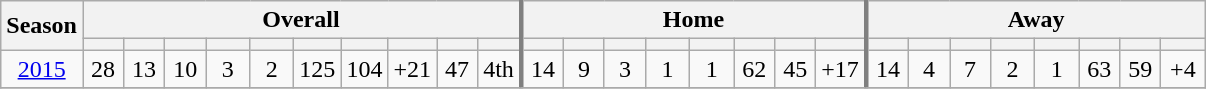<table class="wikitable" style="text-align: center">
<tr>
<th rowspan="2" style="width:40px">Season</th>
<th colspan="10" style="border-right:3px solid grey;">Overall</th>
<th colspan="8"  style="border-right:3px solid grey;">Home</th>
<th colspan="8">Away</th>
</tr>
<tr>
<th width="20px"></th>
<th width="20px"></th>
<th width="20px"></th>
<th width="22px"></th>
<th width="22px"></th>
<th width="20px"></th>
<th width="20px"></th>
<th width="22px"></th>
<th width="20px"></th>
<th width="20px"  style="border-right:3px solid grey;"></th>
<th width="20px"></th>
<th width="20px"></th>
<th width="20px"></th>
<th width="22px"></th>
<th width="22px"></th>
<th width="20px"></th>
<th width="20px"></th>
<th width="22px"  style="border-right:3px solid grey;"></th>
<th width="20px"></th>
<th width="20px"></th>
<th width="20px"></th>
<th width="22px"></th>
<th width="22px"></th>
<th width="20px"></th>
<th width="20px"></th>
<th width="22px"></th>
</tr>
<tr>
<td><a href='#'>2015</a></td>
<td>28</td>
<td>13</td>
<td>10</td>
<td>3</td>
<td>2</td>
<td>125</td>
<td>104</td>
<td>+21</td>
<td>47</td>
<td style="border-right:3px solid grey;">4th</td>
<td>14</td>
<td>9</td>
<td>3</td>
<td>1</td>
<td>1</td>
<td>62</td>
<td>45</td>
<td style="border-right:3px solid grey;">+17</td>
<td>14</td>
<td>4</td>
<td>7</td>
<td>2</td>
<td>1</td>
<td>63</td>
<td>59</td>
<td>+4</td>
</tr>
<tr>
</tr>
</table>
